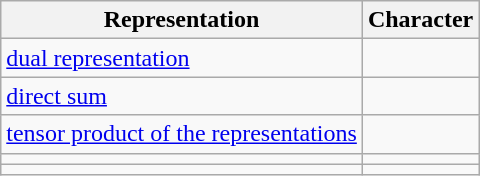<table class="wikitable">
<tr>
<th>Representation</th>
<th>Character</th>
</tr>
<tr>
<td><a href='#'>dual representation</a></td>
<td></td>
</tr>
<tr>
<td><a href='#'>direct sum</a></td>
<td></td>
</tr>
<tr>
<td><a href='#'>tensor product of the representations</a></td>
<td><br></td>
</tr>
<tr>
<td></td>
<td></td>
</tr>
<tr>
<td></td>
<td></td>
</tr>
</table>
